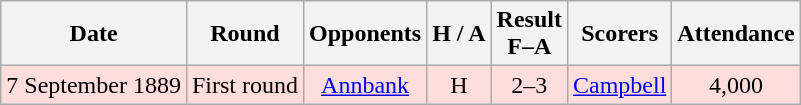<table class="wikitable" style="text-align:center">
<tr>
<th>Date</th>
<th>Round</th>
<th>Opponents</th>
<th>H / A</th>
<th>Result<br>F–A</th>
<th>Scorers</th>
<th>Attendance</th>
</tr>
<tr bgcolor=#ffdddd>
<td>7 September 1889</td>
<td>First round</td>
<td><a href='#'>Annbank</a></td>
<td>H</td>
<td>2–3</td>
<td><a href='#'>Campbell</a></td>
<td>4,000</td>
</tr>
</table>
